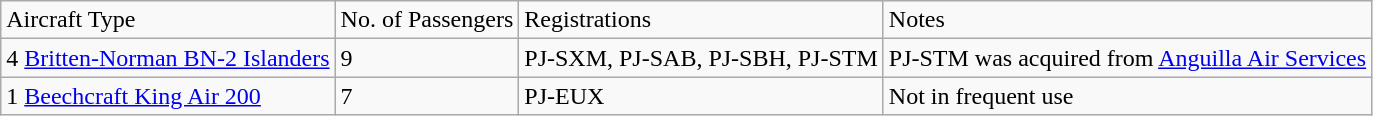<table class="wikitable">
<tr>
<td>Aircraft Type</td>
<td>No. of Passengers</td>
<td>Registrations</td>
<td>Notes</td>
</tr>
<tr>
<td>4 <a href='#'>Britten-Norman BN-2 Islanders</a></td>
<td>9</td>
<td>PJ-SXM, PJ-SAB, PJ-SBH, PJ-STM</td>
<td>PJ-STM was acquired from <a href='#'>Anguilla Air Services</a></td>
</tr>
<tr>
<td>1 <a href='#'>Beechcraft King Air 200</a></td>
<td>7</td>
<td>PJ-EUX</td>
<td>Not in frequent use</td>
</tr>
</table>
